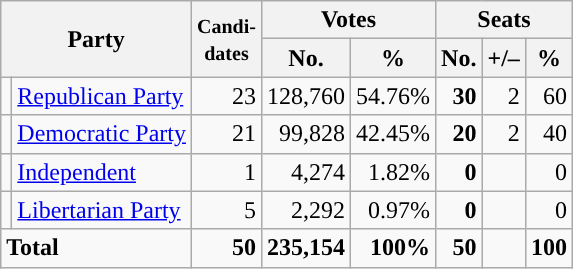<table class="wikitable" style="font-size:100%; text-align:right;">
<tr>
<th colspan=2 rowspan=2>Party</th>
<th rowspan=2><small>Candi-<br>dates</small></th>
<th colspan=2>Votes</th>
<th colspan=3>Seats</th>
</tr>
<tr>
<th>No.</th>
<th>%</th>
<th>No.</th>
<th>+/–</th>
<th>%</th>
</tr>
<tr>
<td style="background:"></td>
<td style="text-align:left"><a href='#'>Republican Party</a></td>
<td>23</td>
<td>128,760</td>
<td>54.76%</td>
<td><strong>30</strong></td>
<td>2</td>
<td>60</td>
</tr>
<tr>
<td style="background:"></td>
<td style="text-align:left"><a href='#'>Democratic Party</a></td>
<td>21</td>
<td>99,828</td>
<td>42.45%</td>
<td><strong>20</strong></td>
<td>2</td>
<td>40</td>
</tr>
<tr>
<td style="background:"></td>
<td style="text-align:left"><a href='#'>Independent</a></td>
<td>1</td>
<td>4,274</td>
<td>1.82%</td>
<td><strong>0</strong></td>
<td></td>
<td>0</td>
</tr>
<tr>
<td style="background:"></td>
<td style="text-align:left"><a href='#'>Libertarian Party</a></td>
<td>5</td>
<td>2,292</td>
<td>0.97%</td>
<td><strong>0</strong></td>
<td></td>
<td>0</td>
</tr>
<tr style="font-weight:bold">
<td colspan=2 style="text-align:left">Total</td>
<td>50</td>
<td>235,154</td>
<td>100%</td>
<td>50</td>
<td></td>
<td>100</td>
</tr>
</table>
